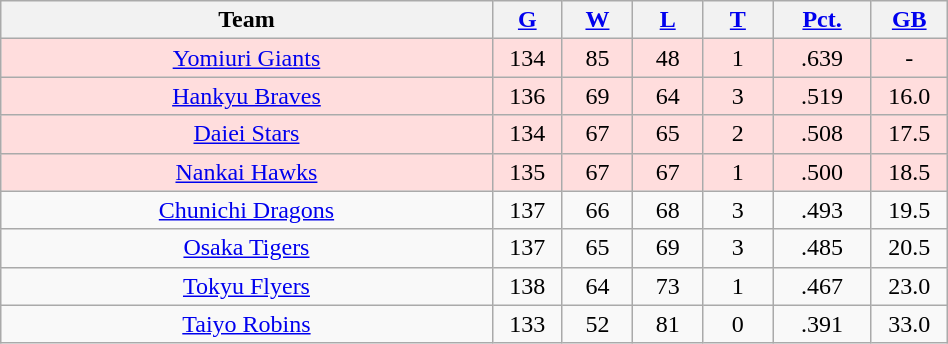<table class="wikitable" width="50%" style="text-align:center;">
<tr>
<th width="35%">Team</th>
<th width="5%"><a href='#'>G</a></th>
<th width="5%"><a href='#'>W</a></th>
<th width="5%"><a href='#'>L</a></th>
<th width="5%"><a href='#'>T</a></th>
<th width="7%"><a href='#'>Pct.</a></th>
<th width="5%"><a href='#'>GB</a></th>
</tr>
<tr style="background-color:#fdd">
<td><a href='#'>Yomiuri Giants</a></td>
<td>134</td>
<td>85</td>
<td>48</td>
<td>1</td>
<td>.639</td>
<td>-</td>
</tr>
<tr style="background-color:#fdd">
<td><a href='#'>Hankyu Braves</a></td>
<td>136</td>
<td>69</td>
<td>64</td>
<td>3</td>
<td>.519</td>
<td>16.0</td>
</tr>
<tr style="background-color:#fdd">
<td><a href='#'>Daiei Stars</a></td>
<td>134</td>
<td>67</td>
<td>65</td>
<td>2</td>
<td>.508</td>
<td>17.5</td>
</tr>
<tr style="background-color:#fdd">
<td><a href='#'>Nankai Hawks</a></td>
<td>135</td>
<td>67</td>
<td>67</td>
<td>1</td>
<td>.500</td>
<td>18.5</td>
</tr>
<tr>
<td><a href='#'>Chunichi Dragons</a></td>
<td>137</td>
<td>66</td>
<td>68</td>
<td>3</td>
<td>.493</td>
<td>19.5</td>
</tr>
<tr>
<td><a href='#'>Osaka Tigers</a></td>
<td>137</td>
<td>65</td>
<td>69</td>
<td>3</td>
<td>.485</td>
<td>20.5</td>
</tr>
<tr>
<td><a href='#'>Tokyu Flyers</a></td>
<td>138</td>
<td>64</td>
<td>73</td>
<td>1</td>
<td>.467</td>
<td>23.0</td>
</tr>
<tr>
<td><a href='#'>Taiyo Robins</a></td>
<td>133</td>
<td>52</td>
<td>81</td>
<td>0</td>
<td>.391</td>
<td>33.0</td>
</tr>
</table>
